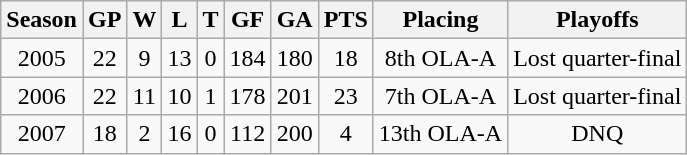<table class="wikitable" style="text-align:center">
<tr>
<th>Season</th>
<th>GP</th>
<th>W</th>
<th>L</th>
<th>T</th>
<th>GF</th>
<th>GA</th>
<th>PTS</th>
<th>Placing</th>
<th>Playoffs</th>
</tr>
<tr>
<td>2005</td>
<td>22</td>
<td>9</td>
<td>13</td>
<td>0</td>
<td>184</td>
<td>180</td>
<td>18</td>
<td>8th OLA-A</td>
<td>Lost quarter-final</td>
</tr>
<tr>
<td>2006</td>
<td>22</td>
<td>11</td>
<td>10</td>
<td>1</td>
<td>178</td>
<td>201</td>
<td>23</td>
<td>7th OLA-A</td>
<td>Lost quarter-final</td>
</tr>
<tr>
<td>2007</td>
<td>18</td>
<td>2</td>
<td>16</td>
<td>0</td>
<td>112</td>
<td>200</td>
<td>4</td>
<td>13th OLA-A</td>
<td>DNQ</td>
</tr>
</table>
